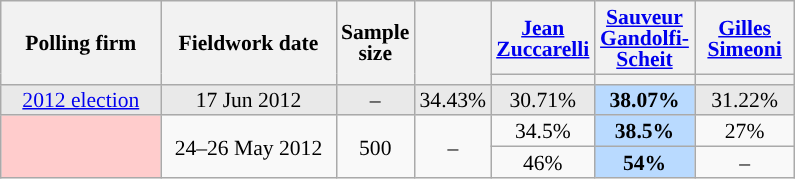<table class="wikitable sortable" style="text-align:center;font-size:90%;line-height:14px;">
<tr style="height:40px;">
<th style="width:100px;" rowspan="2">Polling firm</th>
<th style="width:110px;" rowspan="2">Fieldwork date</th>
<th style="width:35px;" rowspan="2">Sample<br>size</th>
<th style="width:30px;" rowspan="2"></th>
<th class="unsortable" style="width:60px;"><a href='#'>Jean Zuccarelli</a><br></th>
<th class="unsortable" style="width:60px;"><a href='#'>Sauveur Gandolfi-Scheit</a><br></th>
<th class="unsortable" style="width:60px;"><a href='#'>Gilles Simeoni</a><br></th>
</tr>
<tr>
<th style="background:"></th>
<th style="background:"></th>
<th style="background:"></th>
</tr>
<tr style="background:#E9E9E9;">
<td><a href='#'>2012 election</a></td>
<td data-sort-value="2012-06-17">17 Jun 2012</td>
<td>–</td>
<td>34.43%</td>
<td>30.71%</td>
<td style="background:#B9DAFF;"><strong>38.07%</strong></td>
<td>31.22%</td>
</tr>
<tr>
<td rowspan="2" style="background:#FFCCCC;"></td>
<td rowspan="2" data-sort-value="2012-05-26">24–26 May 2012</td>
<td rowspan="2">500</td>
<td rowspan="2">–</td>
<td>34.5%</td>
<td style="background:#B9DAFF;"><strong>38.5%</strong></td>
<td>27%</td>
</tr>
<tr>
<td>46%</td>
<td style="background:#B9DAFF;"><strong>54%</strong></td>
<td>–</td>
</tr>
</table>
